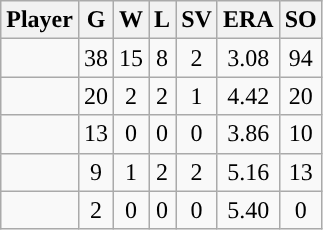<table class="wikitable sortable" style="text-align:center;">
<tr>
<th>Player</th>
<th>G</th>
<th>W</th>
<th>L</th>
<th>SV</th>
<th>ERA</th>
<th>SO</th>
</tr>
<tr>
<td></td>
<td>38</td>
<td>15</td>
<td>8</td>
<td>2</td>
<td>3.08</td>
<td>94</td>
</tr>
<tr>
<td></td>
<td>20</td>
<td>2</td>
<td>2</td>
<td>1</td>
<td>4.42</td>
<td>20</td>
</tr>
<tr>
<td></td>
<td>13</td>
<td>0</td>
<td>0</td>
<td>0</td>
<td>3.86</td>
<td>10</td>
</tr>
<tr>
<td></td>
<td>9</td>
<td>1</td>
<td>2</td>
<td>2</td>
<td>5.16</td>
<td>13</td>
</tr>
<tr>
<td></td>
<td>2</td>
<td>0</td>
<td>0</td>
<td>0</td>
<td>5.40</td>
<td>0</td>
</tr>
</table>
